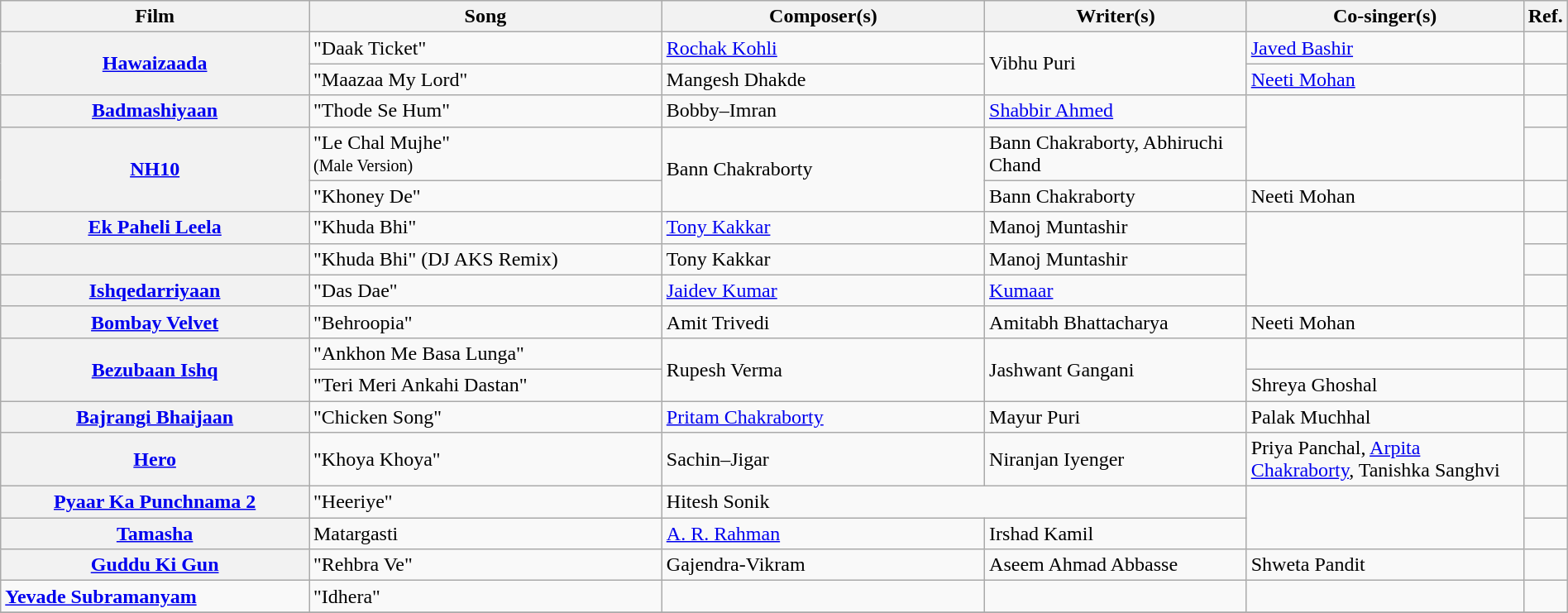<table class="wikitable plainrowheaders" width="100%" "textcolor:#000;">
<tr>
<th scope="col" width=20%><strong>Film</strong></th>
<th scope="col" width=23%><strong>Song</strong></th>
<th scope="col" width=21%><strong>Composer(s)</strong></th>
<th scope="col" width=17%><strong>Writer(s)</strong></th>
<th scope="col" width=18%><strong>Co-singer(s)</strong></th>
<th scope="col" width=1%><strong>Ref.</strong></th>
</tr>
<tr>
<th scope="row" rowspan="2"><strong><a href='#'>Hawaizaada</a></strong></th>
<td>"Daak Ticket"</td>
<td><a href='#'>Rochak Kohli</a></td>
<td rowspan="2">Vibhu Puri</td>
<td><a href='#'>Javed Bashir</a></td>
<td></td>
</tr>
<tr>
<td>"Maazaa My Lord"</td>
<td>Mangesh Dhakde</td>
<td><a href='#'>Neeti Mohan</a></td>
<td></td>
</tr>
<tr>
<th scope="row"><strong><a href='#'>Badmashiyaan</a></strong></th>
<td>"Thode Se Hum"</td>
<td>Bobby–Imran</td>
<td><a href='#'>Shabbir Ahmed</a></td>
<td rowspan="2"></td>
<td></td>
</tr>
<tr>
<th scope="row" rowspan="2"><strong><a href='#'>NH10</a></strong></th>
<td>"Le Chal Mujhe" <br><small>(Male Version)</small></td>
<td rowspan="2">Bann Chakraborty</td>
<td>Bann Chakraborty, Abhiruchi Chand</td>
<td></td>
</tr>
<tr>
<td>"Khoney De"</td>
<td>Bann Chakraborty</td>
<td>Neeti Mohan</td>
<td></td>
</tr>
<tr>
<th scope="row"><strong><a href='#'>Ek Paheli Leela</a></strong></th>
<td>"Khuda Bhi"</td>
<td><a href='#'>Tony Kakkar</a></td>
<td>Manoj Muntashir</td>
<td rowspan="3"></td>
<td></td>
</tr>
<tr>
<th></th>
<td>"Khuda Bhi" (DJ AKS Remix)</td>
<td>Tony Kakkar</td>
<td>Manoj Muntashir</td>
<td></td>
</tr>
<tr>
<th scope="row"><strong><a href='#'>Ishqedarriyaan</a></strong></th>
<td>"Das Dae"</td>
<td rowspan="1"><a href='#'>Jaidev Kumar</a></td>
<td rowspan="1"><a href='#'>Kumaar</a></td>
<td></td>
</tr>
<tr>
<th scope="row"><strong><a href='#'>Bombay Velvet</a></strong></th>
<td>"Behroopia"</td>
<td>Amit Trivedi</td>
<td>Amitabh Bhattacharya</td>
<td>Neeti Mohan</td>
<td></td>
</tr>
<tr>
<th scope="row" rowspan="2"><strong><a href='#'>Bezubaan Ishq</a></strong></th>
<td>"Ankhon Me Basa Lunga"</td>
<td rowspan="2">Rupesh Verma</td>
<td rowspan="2">Jashwant Gangani</td>
<td></td>
<td></td>
</tr>
<tr>
<td>"Teri Meri Ankahi Dastan"</td>
<td>Shreya Ghoshal</td>
<td></td>
</tr>
<tr>
<th scope="row"><strong><a href='#'>Bajrangi Bhaijaan</a></strong></th>
<td>"Chicken Song"</td>
<td><a href='#'>Pritam Chakraborty</a></td>
<td>Mayur Puri</td>
<td>Palak Muchhal</td>
<td></td>
</tr>
<tr>
<th scope="row"><strong><a href='#'>Hero</a></strong></th>
<td>"Khoya Khoya"</td>
<td>Sachin–Jigar</td>
<td>Niranjan Iyenger</td>
<td>Priya Panchal, <a href='#'>Arpita Chakraborty</a>, Tanishka Sanghvi</td>
<td></td>
</tr>
<tr>
<th scope="row"><strong><a href='#'>Pyaar Ka Punchnama 2</a></strong></th>
<td>"Heeriye"</td>
<td colspan="2">Hitesh Sonik</td>
<td rowspan="2"></td>
<td></td>
</tr>
<tr>
<th scope="row"><strong><a href='#'>Tamasha</a></strong></th>
<td>Matargasti</td>
<td><a href='#'>A. R. Rahman</a></td>
<td>Irshad Kamil</td>
<td></td>
</tr>
<tr>
<th scope="row"><strong><a href='#'>Guddu Ki Gun</a></strong></th>
<td>"Rehbra Ve"</td>
<td>Gajendra-Vikram</td>
<td>Aseem Ahmad Abbasse</td>
<td>Shweta Pandit</td>
<td></td>
</tr>
<tr>
<td scope="row"><strong><a href='#'>Yevade Subramanyam</a> </strong></td>
<td>"Idhera"</td>
<td></td>
<td></td>
<td></td>
<td></td>
</tr>
<tr>
</tr>
</table>
